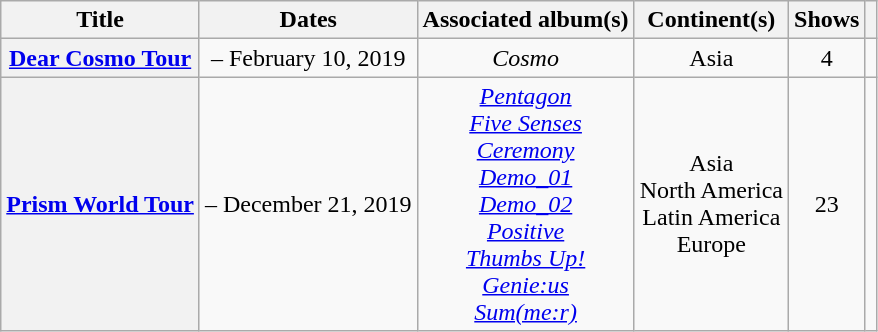<table class="wikitable sortable plainrowheaders" style="text-align:center;">
<tr>
<th scope="col">Title</th>
<th scope="col">Dates</th>
<th scope="col">Associated album(s)</th>
<th scope="col">Continent(s)</th>
<th scope="col">Shows</th>
<th scope="col" class="unsortable"></th>
</tr>
<tr>
<th scope="row"><a href='#'>Dear Cosmo Tour</a></th>
<td> – February 10, 2019</td>
<td><em>Cosmo</em></td>
<td>Asia</td>
<td>4</td>
<td></td>
</tr>
<tr>
<th scope="row"><a href='#'>Prism World Tour</a></th>
<td> – December 21, 2019</td>
<td><em><a href='#'>Pentagon</a></em><br><em><a href='#'>Five Senses</a></em><br><em><a href='#'>Ceremony</a></em><br><em><a href='#'>Demo_01</a></em><br><em><a href='#'>Demo_02</a></em><br><em><a href='#'>Positive</a></em> <br> <em><a href='#'>Thumbs Up!</a></em><br><em><a href='#'>Genie:us</a></em><br><em><a href='#'>Sum(me:r)</a></em></td>
<td>Asia<br>North America<br>Latin America<br>Europe</td>
<td>23</td>
<td></td>
</tr>
</table>
